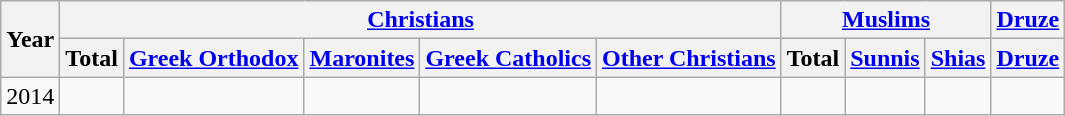<table class="wikitable">
<tr>
<th rowspan="2">Year</th>
<th colspan="5"><a href='#'>Christians</a></th>
<th colspan="3"><a href='#'>Muslims</a></th>
<th colspan="1"><a href='#'>Druze</a></th>
</tr>
<tr>
<th>Total</th>
<th><a href='#'>Greek Orthodox</a></th>
<th><a href='#'>Maronites</a></th>
<th><a href='#'>Greek Catholics</a></th>
<th><a href='#'>Other Christians</a></th>
<th>Total</th>
<th><a href='#'>Sunnis</a></th>
<th><a href='#'>Shias</a></th>
<th><a href='#'>Druze</a></th>
</tr>
<tr>
<td>2014</td>
<td></td>
<td></td>
<td></td>
<td></td>
<td></td>
<td></td>
<td></td>
<td></td>
<td></td>
</tr>
</table>
